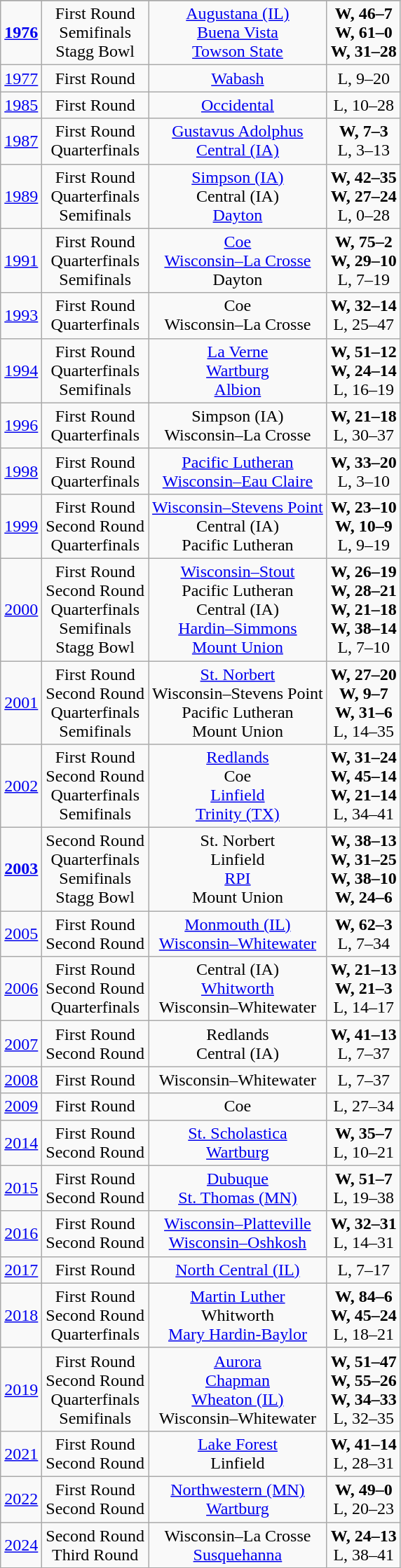<table class="wikitable">
<tr>
</tr>
<tr align="center">
<td><strong><a href='#'>1976</a></strong></td>
<td>First Round<br>Semifinals<br>Stagg Bowl</td>
<td><a href='#'>Augustana (IL)</a><br><a href='#'>Buena Vista</a><br><a href='#'>Towson State</a></td>
<td><strong>W, 46–7</strong><br><strong>W, 61–0</strong><br><strong>W, 31–28</strong></td>
</tr>
<tr align="center">
<td><a href='#'>1977</a></td>
<td>First Round</td>
<td><a href='#'>Wabash</a></td>
<td>L, 9–20</td>
</tr>
<tr align="center">
<td><a href='#'>1985</a></td>
<td>First Round</td>
<td><a href='#'>Occidental</a></td>
<td>L, 10–28</td>
</tr>
<tr align="center">
<td><a href='#'>1987</a></td>
<td>First Round<br>Quarterfinals</td>
<td><a href='#'>Gustavus Adolphus</a><br><a href='#'>Central (IA)</a></td>
<td><strong>W, 7–3</strong><br>L, 3–13</td>
</tr>
<tr align="center">
<td><a href='#'>1989</a></td>
<td>First Round<br>Quarterfinals<br>Semifinals</td>
<td><a href='#'>Simpson (IA)</a><br>Central (IA)<br><a href='#'>Dayton</a></td>
<td><strong>W, 42–35</strong><br><strong>W, 27–24</strong><br>L, 0–28</td>
</tr>
<tr align="center">
<td><a href='#'>1991</a></td>
<td>First Round<br>Quarterfinals<br>Semifinals</td>
<td><a href='#'>Coe</a><br><a href='#'>Wisconsin–La Crosse</a><br>Dayton</td>
<td><strong>W, 75–2</strong><br><strong>W, 29–10</strong><br>L, 7–19</td>
</tr>
<tr align="center">
<td><a href='#'>1993</a></td>
<td>First Round<br>Quarterfinals</td>
<td>Coe<br>Wisconsin–La Crosse</td>
<td><strong>W, 32–14</strong><br>L, 25–47</td>
</tr>
<tr align="center">
<td><a href='#'>1994</a></td>
<td>First Round<br>Quarterfinals<br>Semifinals</td>
<td><a href='#'>La Verne</a><br><a href='#'>Wartburg</a><br><a href='#'>Albion</a></td>
<td><strong>W, 51–12</strong><br><strong>W, 24–14</strong><br>L, 16–19</td>
</tr>
<tr align="center">
<td><a href='#'>1996</a></td>
<td>First Round<br>Quarterfinals</td>
<td>Simpson (IA)<br>Wisconsin–La Crosse</td>
<td><strong>W, 21–18</strong><br>L, 30–37</td>
</tr>
<tr align="center">
<td><a href='#'>1998</a></td>
<td>First Round<br>Quarterfinals</td>
<td><a href='#'>Pacific Lutheran</a><br><a href='#'>Wisconsin–Eau Claire</a></td>
<td><strong>W, 33–20</strong><br>L, 3–10</td>
</tr>
<tr align="center">
<td><a href='#'>1999</a></td>
<td>First Round<br>Second Round<br>Quarterfinals</td>
<td><a href='#'>Wisconsin–Stevens Point</a><br>Central (IA)<br>Pacific Lutheran</td>
<td><strong>W, 23–10</strong><br><strong>W, 10–9</strong><br>L, 9–19</td>
</tr>
<tr align="center">
<td><a href='#'>2000</a></td>
<td>First Round<br>Second Round<br>Quarterfinals<br>Semifinals<br>Stagg Bowl</td>
<td><a href='#'>Wisconsin–Stout</a><br>Pacific Lutheran<br>Central (IA)<br><a href='#'>Hardin–Simmons</a><br><a href='#'>Mount Union</a></td>
<td><strong>W, 26–19</strong><br><strong>W, 28–21 </strong><br><strong>W, 21–18</strong><br><strong>W, 38–14</strong><br>L, 7–10</td>
</tr>
<tr align="center">
<td><a href='#'>2001</a></td>
<td>First Round<br>Second Round<br>Quarterfinals<br>Semifinals</td>
<td><a href='#'>St. Norbert</a><br>Wisconsin–Stevens Point<br>Pacific Lutheran<br>Mount Union</td>
<td><strong>W, 27–20</strong><br><strong>W, 9–7</strong><br><strong>W, 31–6</strong><br>L, 14–35</td>
</tr>
<tr align="center">
<td><a href='#'>2002</a></td>
<td>First Round<br>Second Round<br>Quarterfinals<br>Semifinals</td>
<td><a href='#'>Redlands</a><br>Coe<br><a href='#'>Linfield</a><br><a href='#'>Trinity (TX)</a></td>
<td><strong>W, 31–24</strong><br><strong>W, 45–14</strong><br><strong>W, 21–14</strong><br>L, 34–41</td>
</tr>
<tr align="center">
<td><strong><a href='#'>2003</a></strong></td>
<td>Second Round<br>Quarterfinals<br>Semifinals<br>Stagg Bowl</td>
<td>St. Norbert<br>Linfield<br><a href='#'>RPI</a><br>Mount Union</td>
<td><strong>W, 38–13</strong><br><strong>W, 31–25</strong><br><strong>W, 38–10</strong><br><strong>W, 24–6</strong></td>
</tr>
<tr align="center">
<td><a href='#'>2005</a></td>
<td>First Round<br>Second Round</td>
<td><a href='#'>Monmouth (IL)</a><br><a href='#'>Wisconsin–Whitewater</a></td>
<td><strong>W, 62–3</strong><br>L, 7–34</td>
</tr>
<tr align="center">
<td><a href='#'>2006</a></td>
<td>First Round<br>Second Round<br>Quarterfinals</td>
<td>Central (IA)<br><a href='#'>Whitworth</a><br>Wisconsin–Whitewater</td>
<td><strong>W, 21–13</strong><br><strong>W, 21–3</strong><br>L, 14–17</td>
</tr>
<tr align="center">
<td><a href='#'>2007</a></td>
<td>First Round<br>Second Round</td>
<td>Redlands<br>Central (IA)</td>
<td><strong>W, 41–13</strong><br>L, 7–37</td>
</tr>
<tr align="center">
<td><a href='#'>2008</a></td>
<td>First Round</td>
<td>Wisconsin–Whitewater</td>
<td>L, 7–37</td>
</tr>
<tr align="center">
<td><a href='#'>2009</a></td>
<td>First Round</td>
<td>Coe</td>
<td>L, 27–34</td>
</tr>
<tr align="center">
<td><a href='#'>2014</a></td>
<td>First Round<br>Second Round</td>
<td><a href='#'>St. Scholastica</a><br><a href='#'>Wartburg</a></td>
<td><strong>W, 35–7</strong><br>L, 10–21</td>
</tr>
<tr align="center">
<td><a href='#'>2015</a></td>
<td>First Round<br>Second Round</td>
<td><a href='#'>Dubuque</a><br><a href='#'>St. Thomas (MN)</a></td>
<td><strong>W, 51–7</strong><br>L, 19–38</td>
</tr>
<tr align="center">
<td><a href='#'>2016</a></td>
<td>First Round<br>Second Round</td>
<td><a href='#'>Wisconsin–Platteville</a><br><a href='#'>Wisconsin–Oshkosh</a></td>
<td><strong>W, 32–31</strong><br>L, 14–31</td>
</tr>
<tr align="center">
<td><a href='#'>2017</a></td>
<td>First Round</td>
<td><a href='#'>North Central (IL)</a></td>
<td>L, 7–17</td>
</tr>
<tr align="center">
<td><a href='#'>2018</a></td>
<td>First Round<br>Second Round<br>Quarterfinals</td>
<td><a href='#'>Martin Luther</a><br>Whitworth<br><a href='#'>Mary Hardin-Baylor</a></td>
<td><strong>W, 84–6</strong><br><strong>W, 45–24</strong><br>L, 18–21</td>
</tr>
<tr align="center">
<td><a href='#'>2019</a></td>
<td>First Round<br>Second Round<br>Quarterfinals<br>Semifinals</td>
<td><a href='#'>Aurora</a><br><a href='#'>Chapman</a><br><a href='#'>Wheaton (IL)</a><br>Wisconsin–Whitewater</td>
<td><strong>W, 51–47</strong><br><strong>W, 55–26</strong><br><strong>W, 34–33</strong><br>L, 32–35</td>
</tr>
<tr align="center">
<td><a href='#'>2021</a></td>
<td>First Round<br>Second Round</td>
<td><a href='#'>Lake Forest</a><br>Linfield</td>
<td><strong>W, 41–14</strong><br>L, 28–31</td>
</tr>
<tr align="center">
<td><a href='#'>2022</a></td>
<td>First Round<br>Second Round</td>
<td><a href='#'>Northwestern (MN)</a><br><a href='#'>Wartburg</a></td>
<td><strong>W, 49–0</strong><br>L, 20–23</td>
</tr>
<tr align="center">
<td><a href='#'>2024</a></td>
<td>Second Round<br>Third Round</td>
<td>Wisconsin–La Crosse<br><a href='#'>Susquehanna</a></td>
<td><strong>W, 24–13</strong><br>L, 38–41</td>
</tr>
</table>
